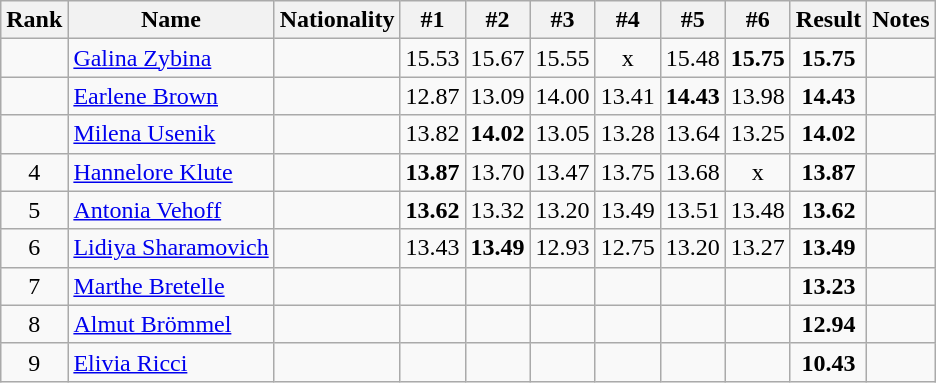<table class="wikitable sortable" style="text-align:center">
<tr>
<th>Rank</th>
<th>Name</th>
<th>Nationality</th>
<th>#1</th>
<th>#2</th>
<th>#3</th>
<th>#4</th>
<th>#5</th>
<th>#6</th>
<th>Result</th>
<th>Notes</th>
</tr>
<tr>
<td></td>
<td align=left><a href='#'>Galina Zybina</a></td>
<td align=left></td>
<td>15.53</td>
<td>15.67</td>
<td>15.55</td>
<td>x</td>
<td>15.48</td>
<td><strong>15.75</strong></td>
<td><strong>15.75</strong></td>
<td></td>
</tr>
<tr>
<td></td>
<td align=left><a href='#'>Earlene Brown</a></td>
<td align=left></td>
<td>12.87</td>
<td>13.09</td>
<td>14.00</td>
<td>13.41</td>
<td><strong>14.43</strong></td>
<td>13.98</td>
<td><strong>14.43</strong></td>
<td></td>
</tr>
<tr>
<td></td>
<td align=left><a href='#'>Milena Usenik</a></td>
<td align=left></td>
<td>13.82</td>
<td><strong>14.02</strong></td>
<td>13.05</td>
<td>13.28</td>
<td>13.64</td>
<td>13.25</td>
<td><strong>14.02</strong></td>
<td></td>
</tr>
<tr>
<td>4</td>
<td align=left><a href='#'>Hannelore Klute</a></td>
<td align=left></td>
<td><strong>13.87</strong></td>
<td>13.70</td>
<td>13.47</td>
<td>13.75</td>
<td>13.68</td>
<td>x</td>
<td><strong>13.87</strong></td>
<td></td>
</tr>
<tr>
<td>5</td>
<td align=left><a href='#'>Antonia Vehoff</a></td>
<td align=left></td>
<td><strong>13.62</strong></td>
<td>13.32</td>
<td>13.20</td>
<td>13.49</td>
<td>13.51</td>
<td>13.48</td>
<td><strong>13.62</strong></td>
<td></td>
</tr>
<tr>
<td>6</td>
<td align=left><a href='#'>Lidiya Sharamovich</a></td>
<td align=left></td>
<td>13.43</td>
<td><strong>13.49</strong></td>
<td>12.93</td>
<td>12.75</td>
<td>13.20</td>
<td>13.27</td>
<td><strong>13.49</strong></td>
<td></td>
</tr>
<tr>
<td>7</td>
<td align=left><a href='#'>Marthe Bretelle</a></td>
<td align=left></td>
<td></td>
<td></td>
<td></td>
<td></td>
<td></td>
<td></td>
<td><strong>13.23</strong></td>
<td></td>
</tr>
<tr>
<td>8</td>
<td align=left><a href='#'>Almut Brömmel</a></td>
<td align=left></td>
<td></td>
<td></td>
<td></td>
<td></td>
<td></td>
<td></td>
<td><strong>12.94</strong></td>
<td></td>
</tr>
<tr>
<td>9</td>
<td align=left><a href='#'>Elivia Ricci</a></td>
<td align=left></td>
<td></td>
<td></td>
<td></td>
<td></td>
<td></td>
<td></td>
<td><strong>10.43</strong></td>
<td></td>
</tr>
</table>
